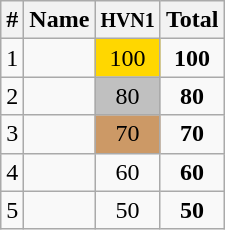<table class="wikitable sortable" style="text-align:center;">
<tr>
<th>#</th>
<th>Name</th>
<th><small>HVN1</small></th>
<th>Total</th>
</tr>
<tr>
<td>1</td>
<td align=left></td>
<td bgcolor="gold">100</td>
<td><strong>100</strong></td>
</tr>
<tr>
<td>2</td>
<td align=left></td>
<td bgcolor="silver">80</td>
<td><strong>80</strong></td>
</tr>
<tr>
<td>3</td>
<td align=left></td>
<td bgcolor=CC9966>70</td>
<td><strong>70</strong></td>
</tr>
<tr>
<td>4</td>
<td align=left></td>
<td>60</td>
<td><strong>60</strong></td>
</tr>
<tr>
<td>5</td>
<td align=left></td>
<td>50</td>
<td><strong>50</strong></td>
</tr>
</table>
